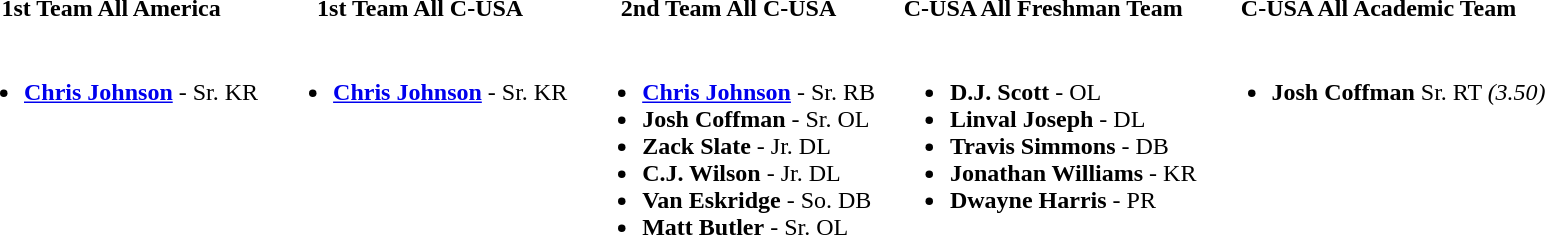<table>
<tr>
<td valign="top"><br><table>
<tr>
<th>1st Team All America</th>
</tr>
<tr>
<td><br><ul><li><strong><a href='#'>Chris Johnson</a></strong> - Sr. KR</li></ul></td>
</tr>
</table>
</td>
<td valign="top"><br><table>
<tr>
<th>1st Team All C-USA</th>
</tr>
<tr>
<td><br><ul><li><strong><a href='#'>Chris Johnson</a></strong> - Sr. KR</li></ul></td>
</tr>
</table>
</td>
<td valign="top"><br><table>
<tr>
<th>2nd Team All C-USA</th>
</tr>
<tr>
<td><br><ul><li><strong><a href='#'>Chris Johnson</a></strong> - Sr. RB</li><li><strong>Josh Coffman</strong> - Sr. OL</li><li><strong>Zack Slate</strong> - Jr. DL</li><li><strong>C.J. Wilson</strong> - Jr. DL</li><li><strong>Van Eskridge</strong> - So. DB</li><li><strong>Matt Butler</strong> - Sr. OL</li></ul></td>
</tr>
</table>
</td>
<td valign="top"><br><table>
<tr>
<th>C-USA All Freshman Team</th>
</tr>
<tr>
<td><br><ul><li><strong>D.J. Scott</strong> - OL</li><li><strong>Linval Joseph</strong> - DL</li><li><strong>Travis Simmons</strong> - DB</li><li><strong>Jonathan Williams</strong> - KR</li><li><strong>Dwayne Harris</strong> - PR</li></ul></td>
</tr>
</table>
</td>
<td valign="top"><br><table>
<tr>
<th>C-USA All Academic Team</th>
</tr>
<tr>
<td><br><ul><li><strong>Josh Coffman</strong> Sr. RT <em>(3.50)</em></li></ul></td>
</tr>
</table>
</td>
</tr>
</table>
